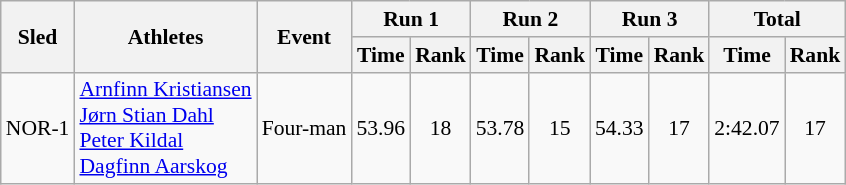<table class="wikitable"  border="1" style="font-size:90%">
<tr>
<th rowspan="2">Sled</th>
<th rowspan="2">Athletes</th>
<th rowspan="2">Event</th>
<th colspan="2">Run 1</th>
<th colspan="2">Run 2</th>
<th colspan="2">Run 3</th>
<th colspan="2">Total</th>
</tr>
<tr>
<th>Time</th>
<th>Rank</th>
<th>Time</th>
<th>Rank</th>
<th>Time</th>
<th>Rank</th>
<th>Time</th>
<th>Rank</th>
</tr>
<tr>
<td align="center">NOR-1</td>
<td><a href='#'>Arnfinn Kristiansen</a><br><a href='#'>Jørn Stian Dahl</a><br><a href='#'>Peter Kildal</a><br><a href='#'>Dagfinn Aarskog</a></td>
<td>Four-man</td>
<td align="center">53.96</td>
<td align="center">18</td>
<td align="center">53.78</td>
<td align="center">15</td>
<td align="center">54.33</td>
<td align="center">17</td>
<td align="center">2:42.07</td>
<td align="center">17</td>
</tr>
</table>
